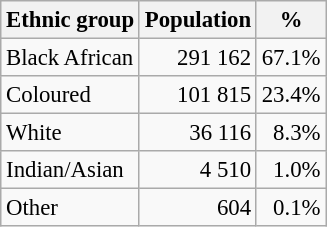<table class="wikitable" style="font-size: 95%; text-align: right">
<tr>
<th>Ethnic group</th>
<th>Population</th>
<th>%</th>
</tr>
<tr>
<td align=left>Black African</td>
<td>291 162</td>
<td>67.1%</td>
</tr>
<tr>
<td align=left>Coloured</td>
<td>101 815</td>
<td>23.4%</td>
</tr>
<tr>
<td align=left>White</td>
<td>36 116</td>
<td>8.3%</td>
</tr>
<tr>
<td align=left>Indian/Asian</td>
<td>4 510</td>
<td>1.0%</td>
</tr>
<tr>
<td align=left>Other</td>
<td>604</td>
<td>0.1%</td>
</tr>
</table>
